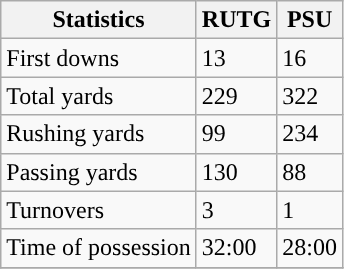<table class="wikitable">
<tr>
<th>Statistics</th>
<th>RUTG</th>
<th>PSU</th>
</tr>
<tr>
<td>First downs</td>
<td>13</td>
<td>16</td>
</tr>
<tr>
<td>Total yards</td>
<td>229</td>
<td>322</td>
</tr>
<tr>
<td>Rushing yards</td>
<td>99</td>
<td>234</td>
</tr>
<tr>
<td>Passing yards</td>
<td>130</td>
<td>88</td>
</tr>
<tr>
<td>Turnovers</td>
<td>3</td>
<td>1</td>
</tr>
<tr>
<td>Time of possession</td>
<td>32:00</td>
<td>28:00</td>
</tr>
<tr>
</tr>
</table>
